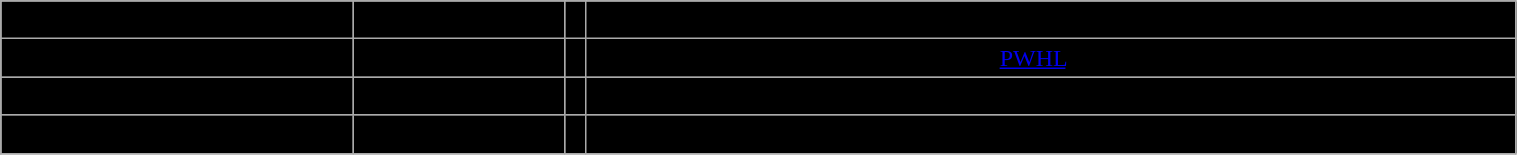<table class="wikitable" width="80%">
<tr align="center" bgcolor=" ">
<td>Genevieve Bannon</td>
<td>Forward</td>
<td></td>
<td>Played at Ontario Hockey Academy</td>
</tr>
<tr align="center" bgcolor=" ">
<td>Jessica Gillham</td>
<td>Forward</td>
<td></td>
<td>Competed with the <a href='#'>PWHL</a>’s Aurora Panthers club</td>
</tr>
<tr align="center" bgcolor=" ">
<td>Corie Jacobson</td>
<td>Defense</td>
<td></td>
<td>Member of North Bay Ice Boltz</td>
</tr>
<tr align="center" bgcolor=" ">
<td>McKenzie Johnson</td>
<td>Goaltender</td>
<td></td>
<td>Competed at Eden Prairie High School in Minnesota</td>
</tr>
<tr align="center" bgcolor=" ">
</tr>
</table>
